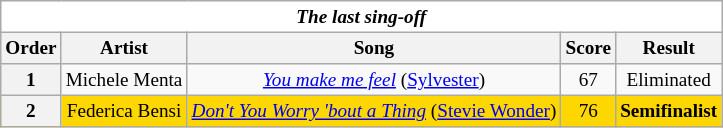<table class="wikitable" style="text-align:center; font-size:80%">
<tr>
<th style="background:#FFFFFF; text-align:center" colspan="9" colspan="5"><em>The last sing-off</em></th>
</tr>
<tr>
<th>Order</th>
<th>Artist</th>
<th>Song</th>
<th>Score</th>
<th>Result</th>
</tr>
<tr>
<th scope=col>1</th>
<td>Michele Menta</td>
<td><em><a href='#'>You make me feel</a></em> (<a href='#'>Sylvester</a>)</td>
<td>67</td>
<td>Eliminated</td>
</tr>
<tr bgcolor=gold>
<th scope=col>2</th>
<td>Federica Bensi</td>
<td><em><a href='#'>Don't You Worry 'bout a Thing</a></em> (<a href='#'>Stevie Wonder</a>)</td>
<td>76</td>
<td><strong>Semifinalist</strong></td>
</tr>
</table>
